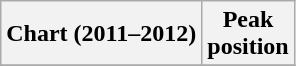<table class="wikitable plainrowheaders" style="text-align:center">
<tr>
<th scope="col">Chart (2011–2012)</th>
<th scope="col">Peak<br>position</th>
</tr>
<tr>
</tr>
</table>
